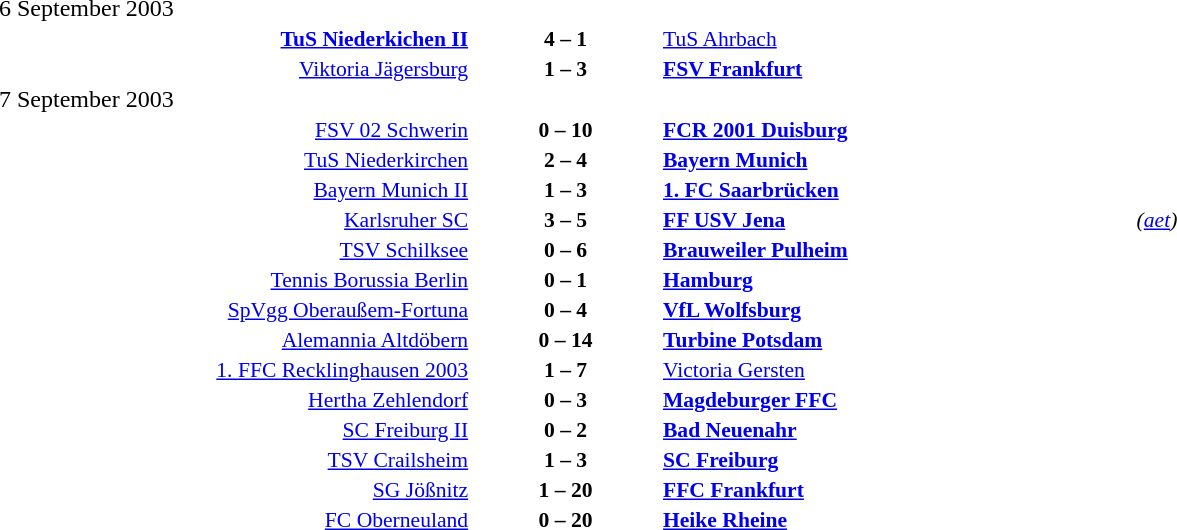<table width=100% cellspacing=1>
<tr>
<th width=25%></th>
<th width=10%></th>
<th width=25%></th>
</tr>
<tr>
<td>6 September 2003</td>
</tr>
<tr style=font-size:90%>
<td align=right><strong><a href='#'>TuS Niederkichen II</a></strong></td>
<td align=center><strong>4 – 1</strong></td>
<td><a href='#'>TuS Ahrbach</a></td>
</tr>
<tr style=font-size:90%>
<td align=right><a href='#'>Viktoria Jägersburg</a></td>
<td align=center><strong>1 – 3</strong></td>
<td><strong><a href='#'>FSV Frankfurt</a></strong></td>
</tr>
<tr>
<td>7 September 2003</td>
</tr>
<tr style=font-size:90%>
<td align=right><a href='#'>FSV 02 Schwerin</a></td>
<td align=center><strong>0 – 10</strong></td>
<td><strong><a href='#'>FCR 2001 Duisburg</a></strong></td>
</tr>
<tr style=font-size:90%>
<td align=right><a href='#'>TuS Niederkirchen</a></td>
<td align=center><strong>2 – 4</strong></td>
<td><strong><a href='#'>Bayern Munich</a></strong></td>
</tr>
<tr style=font-size:90%>
<td align=right><a href='#'>Bayern Munich II</a></td>
<td align=center><strong>1 – 3</strong></td>
<td><strong><a href='#'>1. FC Saarbrücken</a></strong></td>
</tr>
<tr style=font-size:90%>
<td align=right><a href='#'>Karlsruher SC</a></td>
<td align=center><strong>3 – 5</strong></td>
<td><strong><a href='#'>FF USV Jena</a></strong></td>
<td><em>(<a href='#'>aet</a>)</em></td>
</tr>
<tr style=font-size:90%>
<td align=right><a href='#'>TSV Schilksee</a></td>
<td align=center><strong>0 – 6</strong></td>
<td><strong><a href='#'>Brauweiler Pulheim</a></strong></td>
</tr>
<tr style=font-size:90%>
<td align=right><a href='#'>Tennis Borussia Berlin</a></td>
<td align=center><strong>0 – 1</strong></td>
<td><strong><a href='#'>Hamburg</a></strong></td>
</tr>
<tr style=font-size:90%>
<td align=right><a href='#'>SpVgg Oberaußem-Fortuna</a></td>
<td align=center><strong>0 – 4</strong></td>
<td><strong><a href='#'>VfL Wolfsburg</a></strong></td>
</tr>
<tr style=font-size:90%>
<td align=right><a href='#'>Alemannia Altdöbern</a></td>
<td align=center><strong>0 – 14</strong></td>
<td><strong><a href='#'>Turbine Potsdam</a></strong></td>
</tr>
<tr style=font-size:90%>
<td align=right><a href='#'>1. FFC Recklinghausen 2003</a></td>
<td align=center><strong>1 – 7</strong></td>
<td><a href='#'>Victoria Gersten</a></td>
</tr>
<tr style=font-size:90%>
<td align=right><a href='#'>Hertha Zehlendorf</a></td>
<td align=center><strong>0 – 3</strong></td>
<td><strong><a href='#'>Magdeburger FFC</a></strong></td>
</tr>
<tr style=font-size:90%>
<td align=right><a href='#'>SC Freiburg II</a></td>
<td align=center><strong>0 – 2</strong></td>
<td><strong><a href='#'>Bad Neuenahr</a></strong></td>
</tr>
<tr style=font-size:90%>
<td align=right><a href='#'>TSV Crailsheim</a></td>
<td align=center><strong>1 – 3</strong></td>
<td><strong><a href='#'>SC Freiburg</a></strong></td>
</tr>
<tr style=font-size:90%>
<td align=right><a href='#'>SG Jößnitz</a></td>
<td align=center><strong>1 – 20</strong></td>
<td><strong><a href='#'>FFC Frankfurt</a></strong></td>
</tr>
<tr style=font-size:90%>
<td align=right><a href='#'>FC Oberneuland</a></td>
<td align=center><strong>0 – 20</strong></td>
<td><strong><a href='#'>Heike Rheine</a></strong></td>
</tr>
</table>
